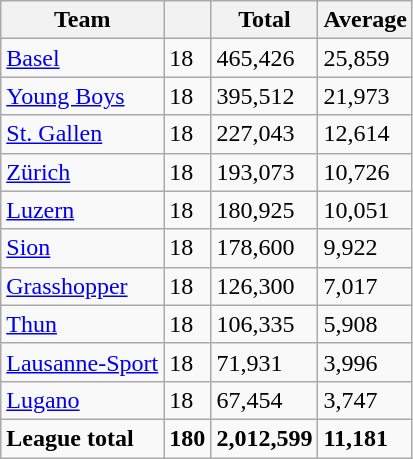<table class="wikitable sortable" style="text-align: left; font-size:100%">
<tr>
<th>Team</th>
<th></th>
<th>Total</th>
<th>Average</th>
</tr>
<tr>
<td><a href='#'>Basel</a></td>
<td>18</td>
<td>465,426</td>
<td>25,859</td>
</tr>
<tr>
<td><a href='#'>Young Boys</a></td>
<td>18</td>
<td>395,512</td>
<td>21,973</td>
</tr>
<tr>
<td><a href='#'>St. Gallen</a></td>
<td>18</td>
<td>227,043</td>
<td>12,614</td>
</tr>
<tr>
<td><a href='#'>Zürich</a></td>
<td>18</td>
<td>193,073</td>
<td>10,726</td>
</tr>
<tr>
<td><a href='#'>Luzern</a></td>
<td>18</td>
<td>180,925</td>
<td>10,051</td>
</tr>
<tr>
<td><a href='#'>Sion</a></td>
<td>18</td>
<td>178,600</td>
<td>9,922</td>
</tr>
<tr>
<td><a href='#'>Grasshopper</a></td>
<td>18</td>
<td>126,300</td>
<td>7,017</td>
</tr>
<tr>
<td><a href='#'>Thun</a></td>
<td>18</td>
<td>106,335</td>
<td>5,908</td>
</tr>
<tr>
<td><a href='#'>Lausanne-Sport</a></td>
<td>18</td>
<td>71,931</td>
<td>3,996</td>
</tr>
<tr>
<td><a href='#'>Lugano</a></td>
<td>18</td>
<td>67,454</td>
<td>3,747</td>
</tr>
<tr>
<td><strong>League total</strong></td>
<td><strong>180</strong></td>
<td><strong>2,012,599</strong></td>
<td><strong>11,181</strong></td>
</tr>
</table>
